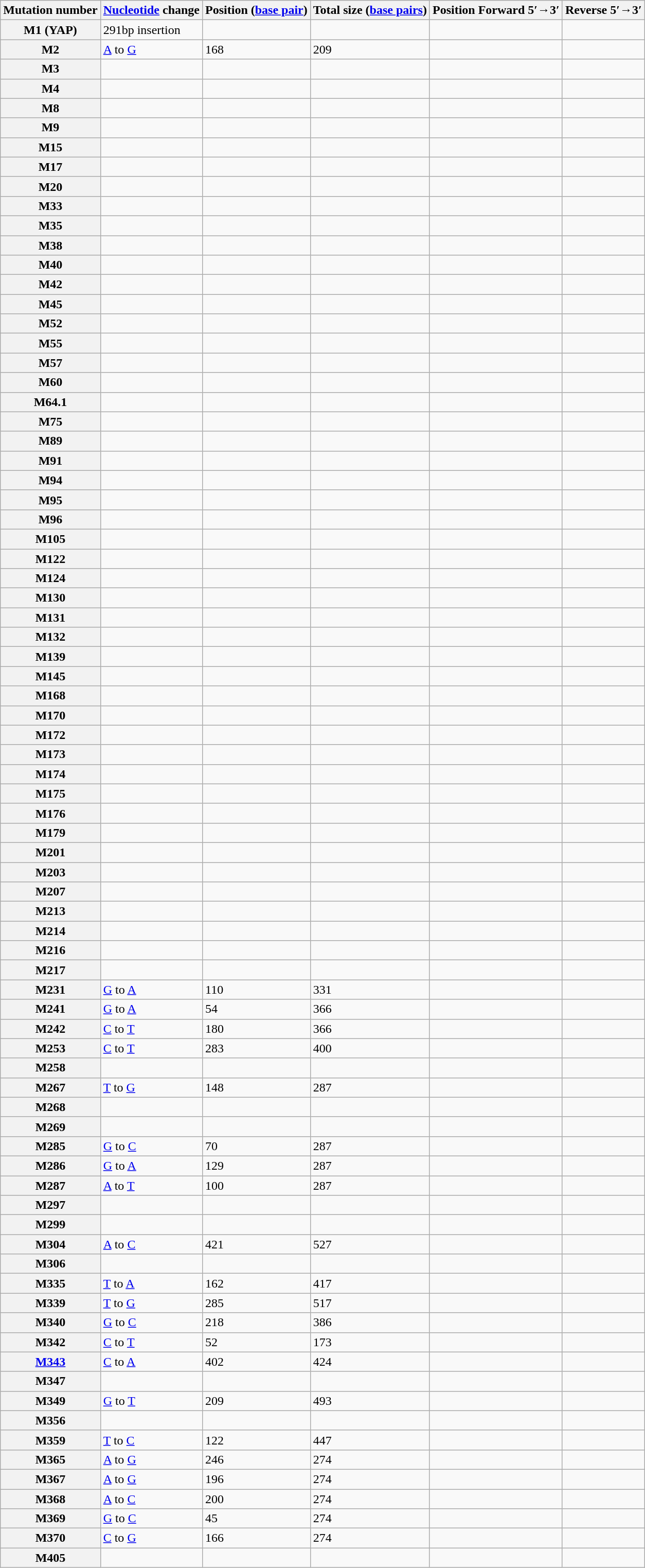<table class="wikitable">
<tr>
<th>Mutation number</th>
<th><a href='#'>Nucleotide</a> change</th>
<th>Position (<a href='#'>base pair</a>)</th>
<th>Total size (<a href='#'>base pairs</a>)</th>
<th>Position Forward 5′→3′</th>
<th>Reverse 5′→3′</th>
</tr>
<tr>
<th>M1 (YAP)</th>
<td>291bp insertion</td>
<td></td>
<td></td>
<td></td>
<td></td>
</tr>
<tr>
<th>M2</th>
<td><a href='#'>A</a> to <a href='#'>G</a></td>
<td>168</td>
<td>209</td>
<td></td>
<td></td>
</tr>
<tr>
<th>M3</th>
<td></td>
<td></td>
<td></td>
<td></td>
<td></td>
</tr>
<tr>
<th>M4</th>
<td></td>
<td></td>
<td></td>
<td></td>
<td></td>
</tr>
<tr>
<th>M8</th>
<td></td>
<td></td>
<td></td>
<td></td>
<td></td>
</tr>
<tr>
<th>M9</th>
<td></td>
<td></td>
<td></td>
<td></td>
<td></td>
</tr>
<tr>
<th>M15</th>
<td></td>
<td></td>
<td></td>
<td></td>
<td></td>
</tr>
<tr>
<th>M17</th>
<td></td>
<td></td>
<td></td>
<td></td>
<td></td>
</tr>
<tr>
<th>M20</th>
<td></td>
<td></td>
<td></td>
<td></td>
<td></td>
</tr>
<tr>
<th>M33</th>
<td></td>
<td></td>
<td></td>
<td></td>
<td></td>
</tr>
<tr>
<th>M35</th>
<td></td>
<td></td>
<td></td>
<td></td>
<td></td>
</tr>
<tr>
<th>M38</th>
<td></td>
<td></td>
<td></td>
<td></td>
<td></td>
</tr>
<tr>
<th>M40</th>
<td></td>
<td></td>
<td></td>
<td></td>
<td></td>
</tr>
<tr>
<th>M42</th>
<td></td>
<td></td>
<td></td>
<td></td>
<td></td>
</tr>
<tr>
<th>M45</th>
<td></td>
<td></td>
<td></td>
<td></td>
<td></td>
</tr>
<tr>
<th>M52</th>
<td></td>
<td></td>
<td></td>
<td></td>
<td></td>
</tr>
<tr>
<th>M55</th>
<td></td>
<td></td>
<td></td>
<td></td>
<td></td>
</tr>
<tr>
<th>M57</th>
<td></td>
<td></td>
<td></td>
<td></td>
<td></td>
</tr>
<tr>
<th>M60</th>
<td></td>
<td></td>
<td></td>
<td></td>
<td></td>
</tr>
<tr>
<th>M64.1</th>
<td></td>
<td></td>
<td></td>
<td></td>
<td></td>
</tr>
<tr>
<th>M75</th>
<td></td>
<td></td>
<td></td>
<td></td>
<td></td>
</tr>
<tr>
<th>M89</th>
<td></td>
<td></td>
<td></td>
<td></td>
<td></td>
</tr>
<tr>
<th>M91</th>
<td></td>
<td></td>
<td></td>
<td></td>
<td></td>
</tr>
<tr>
<th>M94</th>
<td></td>
<td></td>
<td></td>
<td></td>
<td></td>
</tr>
<tr>
<th>M95</th>
<td></td>
<td></td>
<td></td>
<td></td>
<td></td>
</tr>
<tr>
<th>M96</th>
<td></td>
<td></td>
<td></td>
<td></td>
<td></td>
</tr>
<tr>
<th>M105</th>
<td></td>
<td></td>
<td></td>
<td></td>
<td></td>
</tr>
<tr>
<th>M122</th>
<td></td>
<td></td>
<td></td>
<td></td>
<td></td>
</tr>
<tr>
<th>M124</th>
<td></td>
<td></td>
<td></td>
<td></td>
<td></td>
</tr>
<tr>
<th>M130</th>
<td></td>
<td></td>
<td></td>
<td></td>
<td></td>
</tr>
<tr>
<th>M131</th>
<td></td>
<td></td>
<td></td>
<td></td>
<td></td>
</tr>
<tr>
<th>M132</th>
<td></td>
<td></td>
<td></td>
<td></td>
<td></td>
</tr>
<tr>
<th>M139</th>
<td></td>
<td></td>
<td></td>
<td></td>
<td></td>
</tr>
<tr>
<th>M145</th>
<td></td>
<td></td>
<td></td>
<td></td>
<td></td>
</tr>
<tr>
<th>M168</th>
<td></td>
<td></td>
<td></td>
<td></td>
<td></td>
</tr>
<tr>
<th>M170</th>
<td></td>
<td></td>
<td></td>
<td></td>
<td></td>
</tr>
<tr>
<th>M172</th>
<td></td>
<td></td>
<td></td>
<td></td>
<td></td>
</tr>
<tr>
<th>M173</th>
<td></td>
<td></td>
<td></td>
<td></td>
<td></td>
</tr>
<tr>
<th>M174</th>
<td></td>
<td></td>
<td></td>
<td></td>
<td></td>
</tr>
<tr>
<th>M175</th>
<td></td>
<td></td>
<td></td>
<td></td>
<td></td>
</tr>
<tr>
<th>M176</th>
<td></td>
<td></td>
<td></td>
<td></td>
<td></td>
</tr>
<tr>
<th>M179</th>
<td></td>
<td></td>
<td></td>
<td></td>
<td></td>
</tr>
<tr>
<th>M201</th>
<td></td>
<td></td>
<td></td>
<td></td>
<td></td>
</tr>
<tr>
<th>M203</th>
<td></td>
<td></td>
<td></td>
<td></td>
<td></td>
</tr>
<tr>
<th>M207</th>
<td></td>
<td></td>
<td></td>
<td></td>
<td></td>
</tr>
<tr>
<th>M213</th>
<td></td>
<td></td>
<td></td>
<td></td>
<td></td>
</tr>
<tr>
<th>M214</th>
<td></td>
<td></td>
<td></td>
<td></td>
<td></td>
</tr>
<tr>
<th>M216</th>
<td></td>
<td></td>
<td></td>
<td></td>
<td></td>
</tr>
<tr>
<th>M217</th>
<td></td>
<td></td>
<td></td>
<td></td>
<td></td>
</tr>
<tr>
<th>M231</th>
<td><a href='#'>G</a> to <a href='#'>A</a></td>
<td>110</td>
<td>331</td>
<td></td>
<td></td>
</tr>
<tr>
<th>M241</th>
<td><a href='#'>G</a> to <a href='#'>A</a></td>
<td>54</td>
<td>366</td>
<td></td>
<td></td>
</tr>
<tr>
<th>M242</th>
<td><a href='#'>C</a> to <a href='#'>T</a></td>
<td>180</td>
<td>366</td>
<td></td>
<td></td>
</tr>
<tr>
<th>M253</th>
<td><a href='#'>C</a> to <a href='#'>T</a></td>
<td>283</td>
<td>400</td>
<td></td>
<td></td>
</tr>
<tr>
<th>M258</th>
<td></td>
<td></td>
<td></td>
<td></td>
<td></td>
</tr>
<tr>
<th>M267</th>
<td><a href='#'>T</a> to <a href='#'>G</a></td>
<td>148</td>
<td>287</td>
<td></td>
<td></td>
</tr>
<tr>
<th>M268</th>
<td></td>
<td></td>
<td></td>
<td></td>
<td></td>
</tr>
<tr>
<th>M269</th>
<td></td>
<td></td>
<td></td>
<td></td>
<td></td>
</tr>
<tr>
<th>M285</th>
<td><a href='#'>G</a> to <a href='#'>C</a></td>
<td>70</td>
<td>287</td>
<td></td>
<td></td>
</tr>
<tr>
<th>M286</th>
<td><a href='#'>G</a> to <a href='#'>A</a></td>
<td>129</td>
<td>287</td>
<td></td>
<td></td>
</tr>
<tr>
<th>M287</th>
<td><a href='#'>A</a> to <a href='#'>T</a></td>
<td>100</td>
<td>287</td>
<td></td>
<td></td>
</tr>
<tr>
<th>M297</th>
<td></td>
<td></td>
<td></td>
<td></td>
<td></td>
</tr>
<tr>
<th>M299</th>
<td></td>
<td></td>
<td></td>
<td></td>
<td></td>
</tr>
<tr>
<th>M304</th>
<td><a href='#'>A</a> to <a href='#'>C</a></td>
<td>421</td>
<td>527</td>
<td></td>
<td></td>
</tr>
<tr>
<th>M306</th>
<td></td>
<td></td>
<td></td>
<td></td>
<td></td>
</tr>
<tr>
<th>M335</th>
<td><a href='#'>T</a> to <a href='#'>A</a></td>
<td>162</td>
<td>417</td>
<td></td>
<td></td>
</tr>
<tr>
<th>M339</th>
<td><a href='#'>T</a> to <a href='#'>G</a></td>
<td>285</td>
<td>517</td>
<td></td>
<td></td>
</tr>
<tr>
<th>M340</th>
<td><a href='#'>G</a> to <a href='#'>C</a></td>
<td>218</td>
<td>386</td>
<td></td>
<td></td>
</tr>
<tr>
<th>M342</th>
<td><a href='#'>C</a> to <a href='#'>T</a></td>
<td>52</td>
<td>173</td>
<td></td>
<td></td>
</tr>
<tr>
<th><a href='#'>M343</a></th>
<td><a href='#'>C</a> to <a href='#'>A</a></td>
<td>402</td>
<td>424</td>
<td></td>
<td></td>
</tr>
<tr>
<th>M347</th>
<td></td>
<td></td>
<td></td>
<td></td>
<td></td>
</tr>
<tr>
<th>M349</th>
<td><a href='#'>G</a> to <a href='#'>T</a></td>
<td>209</td>
<td>493</td>
<td></td>
<td></td>
</tr>
<tr>
<th>M356</th>
<td></td>
<td></td>
<td></td>
<td></td>
<td></td>
</tr>
<tr>
<th>M359</th>
<td><a href='#'>T</a> to <a href='#'>C</a></td>
<td>122</td>
<td>447</td>
<td></td>
<td></td>
</tr>
<tr>
<th>M365</th>
<td><a href='#'>A</a> to <a href='#'>G</a></td>
<td>246</td>
<td>274</td>
<td></td>
<td></td>
</tr>
<tr>
<th>M367</th>
<td><a href='#'>A</a> to <a href='#'>G</a></td>
<td>196</td>
<td>274</td>
<td></td>
<td></td>
</tr>
<tr>
<th>M368</th>
<td><a href='#'>A</a> to <a href='#'>C</a></td>
<td>200</td>
<td>274</td>
<td></td>
<td></td>
</tr>
<tr>
<th>M369</th>
<td><a href='#'>G</a> to <a href='#'>C</a></td>
<td>45</td>
<td>274</td>
<td></td>
<td></td>
</tr>
<tr>
<th>M370</th>
<td><a href='#'>C</a> to <a href='#'>G</a></td>
<td>166</td>
<td>274</td>
<td></td>
<td></td>
</tr>
<tr>
<th>M405</th>
<td></td>
<td></td>
<td></td>
<td></td>
<td></td>
</tr>
</table>
